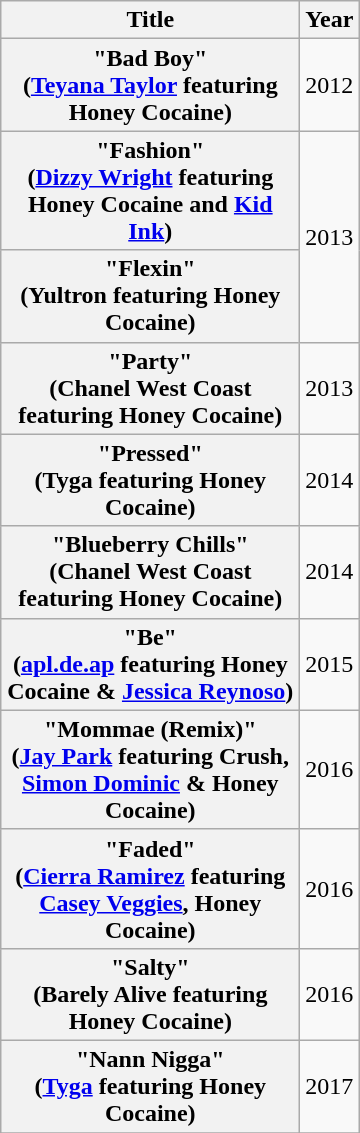<table class="wikitable plainrowheaders" style="text-align:center;">
<tr>
<th scope="col" style="width:12em;">Title</th>
<th scope="col">Year</th>
</tr>
<tr>
<th scope="row">"Bad Boy"<br><span>(<a href='#'>Teyana Taylor</a> featuring Honey Cocaine)</span></th>
<td>2012</td>
</tr>
<tr>
<th scope="row">"Fashion"<br><span>(<a href='#'>Dizzy Wright</a> featuring Honey Cocaine and <a href='#'>Kid Ink</a>)</span></th>
<td rowspan="2">2013</td>
</tr>
<tr>
<th scope="row">"Flexin"<br><span>(Yultron featuring Honey Cocaine)</span></th>
</tr>
<tr>
<th scope="row">"Party"<br><span>(Chanel West Coast featuring Honey Cocaine)</span></th>
<td>2013</td>
</tr>
<tr>
<th scope="row">"Pressed"<br><span>(Tyga featuring Honey Cocaine)</span></th>
<td>2014</td>
</tr>
<tr>
<th scope="row">"Blueberry Chills"<br><span>(Chanel West Coast featuring Honey Cocaine)</span></th>
<td>2014</td>
</tr>
<tr>
<th scope="row">"Be"<br><span>(<a href='#'>apl.de.ap</a> featuring Honey Cocaine & <a href='#'>Jessica Reynoso</a>)</span></th>
<td>2015</td>
</tr>
<tr>
<th scope="row">"Mommae (Remix)"<br><span>(<a href='#'>Jay Park</a> featuring Crush, <a href='#'>Simon Dominic</a> & Honey Cocaine)</span></th>
<td>2016</td>
</tr>
<tr>
<th scope="row">"Faded" <br><span>(<a href='#'>Cierra Ramirez</a> featuring  <a href='#'>Casey Veggies</a>, Honey Cocaine)</span></th>
<td>2016</td>
</tr>
<tr>
<th scope="row">"Salty"<br><span>(Barely Alive featuring Honey Cocaine)</span></th>
<td>2016</td>
</tr>
<tr>
<th scope="row">"Nann Nigga"<br><span>(<a href='#'>Tyga</a> featuring Honey Cocaine)</span></th>
<td>2017</td>
</tr>
<tr>
</tr>
</table>
